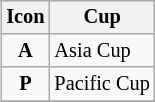<table align="right" class="wikitable" style="font-size: 85%;">
<tr>
<th>Icon</th>
<th>Cup</th>
</tr>
<tr>
<td align="center"><strong><span>A</span></strong></td>
<td>Asia Cup</td>
</tr>
<tr>
<td align="center"><strong><span>P</span></strong></td>
<td>Pacific Cup</td>
</tr>
<tr>
</tr>
</table>
